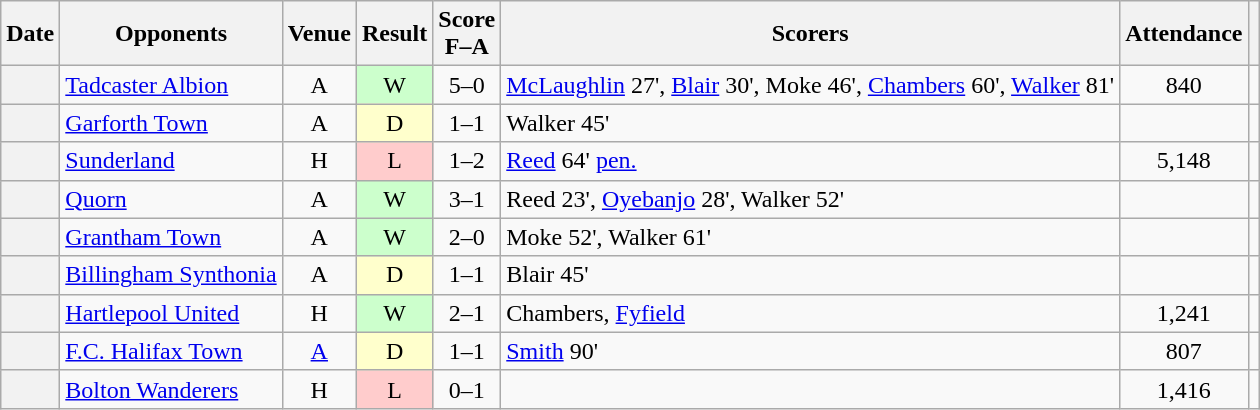<table class="wikitable plainrowheaders sortable" style="text-align:center">
<tr>
<th scope=col>Date</th>
<th scope=col>Opponents</th>
<th scope=col>Venue</th>
<th scope=col>Result</th>
<th scope=col>Score<br>F–A</th>
<th scope=col class=unsortable>Scorers</th>
<th scope=col>Attendance</th>
<th scope=col class=unsortable></th>
</tr>
<tr>
<th scope=row></th>
<td align=left><a href='#'>Tadcaster Albion</a></td>
<td>A</td>
<td style=background-color:#CCFFCC>W</td>
<td>5–0</td>
<td align=left><a href='#'>McLaughlin</a> 27', <a href='#'>Blair</a> 30', Moke 46', <a href='#'>Chambers</a> 60', <a href='#'>Walker</a> 81'</td>
<td>840</td>
<td></td>
</tr>
<tr>
<th scope=row></th>
<td align=left><a href='#'>Garforth Town</a></td>
<td>A</td>
<td style=background-color:#FFFFCC>D</td>
<td>1–1</td>
<td align=left>Walker 45'</td>
<td></td>
<td></td>
</tr>
<tr>
<th scope=row></th>
<td align=left><a href='#'>Sunderland</a></td>
<td>H</td>
<td style=background-color:#FFCCCC>L</td>
<td>1–2</td>
<td align=left><a href='#'>Reed</a> 64' <a href='#'>pen.</a></td>
<td>5,148</td>
<td></td>
</tr>
<tr>
<th scope=row></th>
<td align=left><a href='#'>Quorn</a></td>
<td>A</td>
<td style=background-color:#CCFFCC>W</td>
<td>3–1</td>
<td align=left>Reed 23', <a href='#'>Oyebanjo</a> 28', Walker 52'</td>
<td></td>
<td></td>
</tr>
<tr>
<th scope=row></th>
<td align=left><a href='#'>Grantham Town</a></td>
<td>A</td>
<td style=background-color:#CCFFCC>W</td>
<td>2–0</td>
<td align=left>Moke 52', Walker 61'</td>
<td></td>
<td></td>
</tr>
<tr>
<th scope=row></th>
<td align=left><a href='#'>Billingham Synthonia</a></td>
<td>A</td>
<td style=background-color:#FFFFCC>D</td>
<td>1–1</td>
<td align=left>Blair 45'</td>
<td></td>
<td></td>
</tr>
<tr>
<th scope=row></th>
<td align=left><a href='#'>Hartlepool United</a></td>
<td>H</td>
<td style=background-color:#CCFFCC>W</td>
<td>2–1</td>
<td align=left>Chambers, <a href='#'>Fyfield</a></td>
<td>1,241</td>
<td></td>
</tr>
<tr>
<th scope=row></th>
<td align=left><a href='#'>F.C. Halifax Town</a></td>
<td><a href='#'>A</a></td>
<td style=background-color:#FFFFCC>D</td>
<td>1–1</td>
<td align=left><a href='#'>Smith</a> 90'</td>
<td>807</td>
<td></td>
</tr>
<tr>
<th scope=row></th>
<td align=left><a href='#'>Bolton Wanderers</a></td>
<td>H</td>
<td style=background-color:#FFCCCC>L</td>
<td>0–1</td>
<td align=left></td>
<td>1,416</td>
<td></td>
</tr>
</table>
